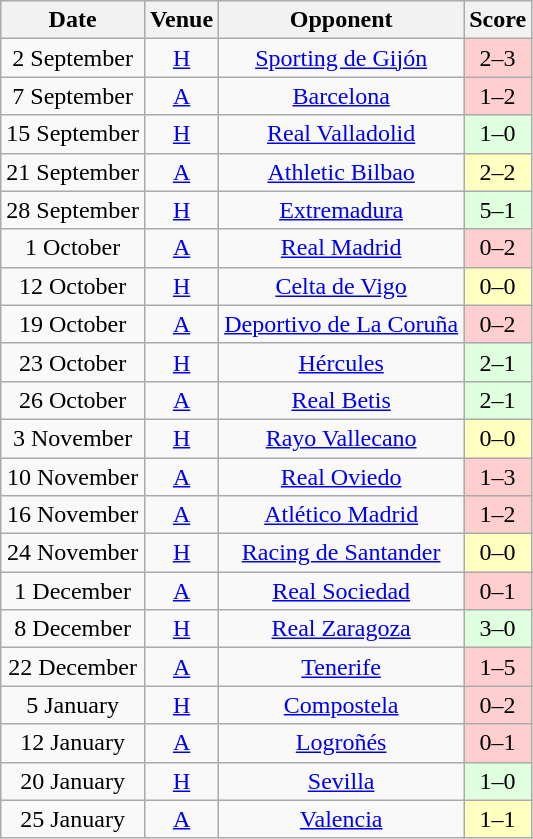<table class="wikitable" style="text-align:center;">
<tr>
<th>Date</th>
<th>Venue</th>
<th>Opponent</th>
<th>Score</th>
</tr>
<tr>
<td>2 September</td>
<td><a href='#'>H</a></td>
<td><a href='#'>Sporting de Gijón</a></td>
<td bgcolor="#FFCFCF">2–3</td>
</tr>
<tr>
<td>7 September</td>
<td><a href='#'>A</a></td>
<td><a href='#'>Barcelona</a></td>
<td bgcolor="#FFCFCF">1–2</td>
</tr>
<tr>
<td>15 September</td>
<td><a href='#'>H</a></td>
<td><a href='#'>Real Valladolid</a></td>
<td bgcolor="#DFFFDF">1–0</td>
</tr>
<tr>
<td>21 September</td>
<td><a href='#'>A</a></td>
<td><a href='#'>Athletic Bilbao</a></td>
<td bgcolor="#FFFFBF">2–2</td>
</tr>
<tr>
<td>28 September</td>
<td><a href='#'>H</a></td>
<td><a href='#'>Extremadura</a></td>
<td bgcolor="#DFFFDF">5–1</td>
</tr>
<tr>
<td>1 October</td>
<td><a href='#'>A</a></td>
<td><a href='#'>Real Madrid</a></td>
<td bgcolor="#FFCFCF">0–2</td>
</tr>
<tr>
<td>12 October</td>
<td><a href='#'>H</a></td>
<td><a href='#'>Celta de Vigo</a></td>
<td bgcolor="#FFFFBF">0–0</td>
</tr>
<tr>
<td>19 October</td>
<td><a href='#'>A</a></td>
<td><a href='#'>Deportivo de La Coruña</a></td>
<td bgcolor="#FFCFCF">0–2</td>
</tr>
<tr>
<td>23 October</td>
<td><a href='#'>H</a></td>
<td><a href='#'>Hércules</a></td>
<td bgcolor="#DFFFDF">2–1</td>
</tr>
<tr>
<td>26 October</td>
<td><a href='#'>A</a></td>
<td><a href='#'>Real Betis</a></td>
<td bgcolor="#DFFFDF">2–1</td>
</tr>
<tr>
<td>3 November</td>
<td><a href='#'>H</a></td>
<td><a href='#'>Rayo Vallecano</a></td>
<td bgcolor="#FFFFBF">0–0</td>
</tr>
<tr>
<td>10 November</td>
<td><a href='#'>A</a></td>
<td><a href='#'>Real Oviedo</a></td>
<td bgcolor="#FFCFCF">1–3</td>
</tr>
<tr>
<td>16 November</td>
<td><a href='#'>A</a></td>
<td><a href='#'>Atlético Madrid</a></td>
<td bgcolor="#FFCFCF">1–2</td>
</tr>
<tr>
<td>24 November</td>
<td><a href='#'>H</a></td>
<td><a href='#'>Racing de Santander</a></td>
<td bgcolor="#FFFFBF">0–0</td>
</tr>
<tr>
<td>1 December</td>
<td><a href='#'>A</a></td>
<td><a href='#'>Real Sociedad</a></td>
<td bgcolor="#FFCFCF">0–1</td>
</tr>
<tr>
<td>8 December</td>
<td><a href='#'>H</a></td>
<td><a href='#'>Real Zaragoza</a></td>
<td bgcolor="#DFFFDF">3–0</td>
</tr>
<tr>
<td>22 December</td>
<td><a href='#'>A</a></td>
<td><a href='#'>Tenerife</a></td>
<td bgcolor="#FFCFCF">1–5</td>
</tr>
<tr>
<td>5 January</td>
<td><a href='#'>H</a></td>
<td><a href='#'>Compostela</a></td>
<td bgcolor="#FFCFCF">0–2</td>
</tr>
<tr>
<td>12 January</td>
<td><a href='#'>A</a></td>
<td><a href='#'>Logroñés</a></td>
<td bgcolor="#FFCFCF">0–1</td>
</tr>
<tr>
<td>20 January</td>
<td><a href='#'>H</a></td>
<td><a href='#'>Sevilla</a></td>
<td bgcolor="#DFFFDF">1–0</td>
</tr>
<tr>
<td>25 January</td>
<td><a href='#'>A</a></td>
<td><a href='#'>Valencia</a></td>
<td bgcolor="#FFFFBF">1–1</td>
</tr>
</table>
